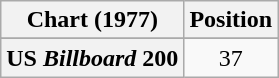<table class="wikitable plainrowheaders" border="1" style="text-align:center">
<tr>
<th scope="col">Chart (1977)</th>
<th scope="col">Position</th>
</tr>
<tr>
</tr>
<tr>
<th scope="row">US <em>Billboard</em> 200</th>
<td>37</td>
</tr>
</table>
